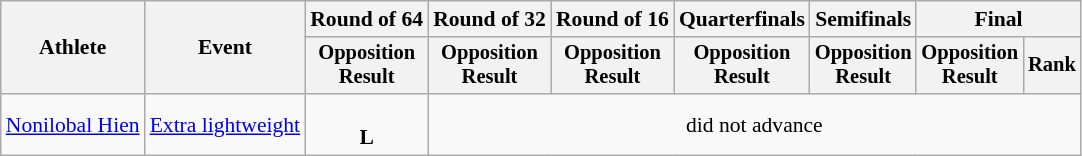<table class="wikitable" style="font-size:90%">
<tr>
<th rowspan="2">Athlete</th>
<th rowspan="2">Event</th>
<th>Round of 64</th>
<th>Round of 32</th>
<th>Round of 16</th>
<th>Quarterfinals</th>
<th>Semifinals</th>
<th colspan=2>Final</th>
</tr>
<tr style="font-size:95%">
<th>Opposition<br>Result</th>
<th>Opposition<br>Result</th>
<th>Opposition<br>Result</th>
<th>Opposition<br>Result</th>
<th>Opposition<br>Result</th>
<th>Opposition<br>Result</th>
<th>Rank</th>
</tr>
<tr align=center>
<td align=left><a href='#'>Nonilobal Hien</a></td>
<td align=left><a href='#'>Extra lightweight</a></td>
<td><br><strong>L</strong></td>
<td colspan=6>did not advance</td>
</tr>
</table>
